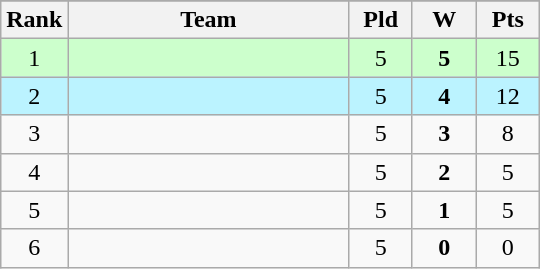<table class="wikitable">
<tr>
</tr>
<tr>
<th style="width:35px;">Rank</th>
<th style="width:180px;">Team</th>
<th style="width:35px;">Pld</th>
<th style="width:35px;">W</th>
<th style="width:35px;">Pts</th>
</tr>
<tr bgcolor=#ccffcc>
<td align=center>1</td>
<td></td>
<td align=center>5</td>
<td align=center><strong>5</strong></td>
<td align=center>15</td>
</tr>
<tr bgcolor=#bbf3ff>
<td align=center>2</td>
<td></td>
<td align=center>5</td>
<td align=center><strong>4</strong></td>
<td align=center>12</td>
</tr>
<tr>
<td align=center>3</td>
<td></td>
<td align=center>5</td>
<td align=center><strong>3</strong></td>
<td align=center>8</td>
</tr>
<tr>
<td align=center>4</td>
<td></td>
<td align=center>5</td>
<td align=center><strong>2</strong></td>
<td align=center>5</td>
</tr>
<tr>
<td align=center>5</td>
<td></td>
<td align=center>5</td>
<td align=center><strong>1</strong></td>
<td align=center>5</td>
</tr>
<tr>
<td align=center>6</td>
<td></td>
<td align=center>5</td>
<td align=center><strong>0</strong></td>
<td align=center>0</td>
</tr>
</table>
